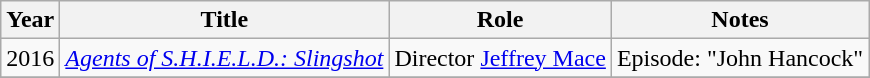<table class="wikitable sortable">
<tr>
<th>Year</th>
<th>Title</th>
<th>Role</th>
<th>Notes</th>
</tr>
<tr>
<td>2016</td>
<td><em><a href='#'>Agents of S.H.I.E.L.D.: Slingshot</a></em></td>
<td>Director <a href='#'>Jeffrey Mace</a></td>
<td>Episode: "John Hancock"</td>
</tr>
<tr>
</tr>
</table>
